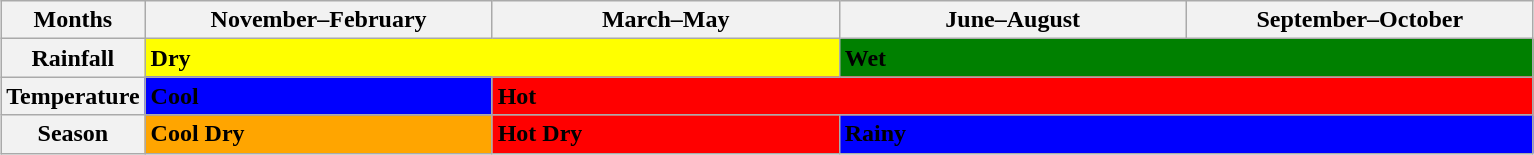<table class="wikitable" style="margin:1em auto; font-size=92%;">
<tr>
<th style="width:4em;">Months</th>
<th style="width:14em;">November–February</th>
<th style="width:14em;">March–May</th>
<th style="width:14em;">June–August</th>
<th style="width:14em;">September–October</th>
</tr>
<tr>
<th>Rainfall</th>
<td colspan="2" bgcolor="yellow"><div><strong>Dry</strong></div></td>
<td colspan="2" bgcolor="green"><div> <strong><span>Wet</span></strong></div></td>
</tr>
<tr>
<th>Temperature</th>
<td colspan="1" bgcolor="blue"><div><strong><span>Cool</span></strong> </div></td>
<td colspan="3" bgcolor="red"><div><strong>Hot</strong></div></td>
</tr>
<tr>
<th>Season</th>
<td colspan="1" bgcolor="orange"><div><strong>Cool Dry</strong></div></td>
<td colspan="1" bgcolor="red"><div> <strong>Hot Dry</strong></div></td>
<td colspan="2" bgcolor="blue"><div> <strong><span>Rainy</span></strong></div></td>
</tr>
</table>
